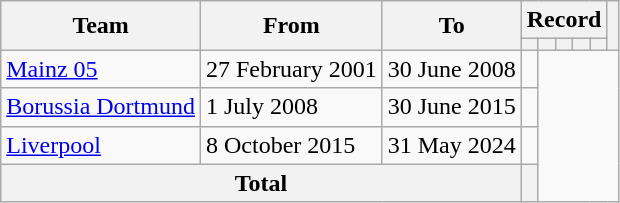<table class="wikitable" style="text-align: center;">
<tr>
<th rowspan="2">Team</th>
<th rowspan="2">From</th>
<th rowspan="2">To</th>
<th colspan="5">Record</th>
<th rowspan="2"></th>
</tr>
<tr>
<th></th>
<th></th>
<th></th>
<th></th>
<th></th>
</tr>
<tr>
<td align="left"><a href='#'>Mainz 05</a></td>
<td align="left">27 February 2001</td>
<td align="left">30 June 2008<br></td>
<td></td>
</tr>
<tr>
<td align="left"><a href='#'>Borussia Dortmund</a></td>
<td align="left">1 July 2008</td>
<td align="left">30 June 2015<br></td>
<td></td>
</tr>
<tr>
<td align=left><a href='#'>Liverpool</a></td>
<td align=left>8 October 2015</td>
<td align=left>31 May 2024<br></td>
<td></td>
</tr>
<tr>
<th colspan="3">Total<br></th>
<th></th>
</tr>
</table>
